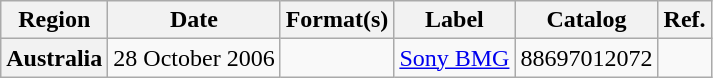<table class="wikitable sortable plainrowheaders">
<tr>
<th scope="col">Region</th>
<th scope="col">Date</th>
<th scope="col">Format(s)</th>
<th scope="col">Label</th>
<th scope="col">Catalog</th>
<th scope="col">Ref.</th>
</tr>
<tr>
<th scope="row">Australia</th>
<td>28 October 2006</td>
<td></td>
<td><a href='#'>Sony BMG</a></td>
<td>88697012072</td>
<td style="text-align:center;"></td>
</tr>
</table>
